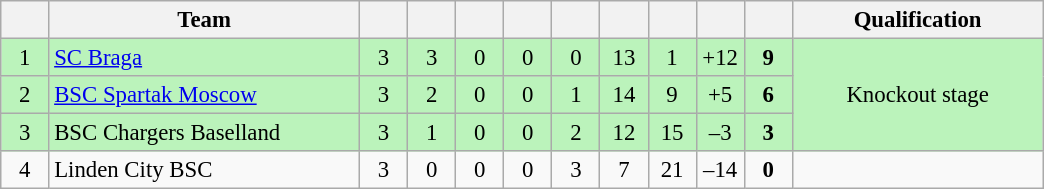<table class="wikitable" style="font-size: 95%">
<tr>
<th width="25"></th>
<th width="200">Team</th>
<th width="25"></th>
<th width="25"></th>
<th width="25"></th>
<th width="25"></th>
<th width="25"></th>
<th width="25"></th>
<th width="25"></th>
<th width="25"></th>
<th width="25"></th>
<th width="160">Qualification</th>
</tr>
<tr align=center bgcolor=#bbf3bb>
<td>1</td>
<td align=left> <a href='#'>SC Braga</a></td>
<td>3</td>
<td>3</td>
<td>0</td>
<td>0</td>
<td>0</td>
<td>13</td>
<td>1</td>
<td>+12</td>
<td><strong>9</strong></td>
<td rowspan=3>Knockout stage</td>
</tr>
<tr align=center bgcolor=#bbf3bb>
<td>2</td>
<td align=left> <a href='#'>BSC Spartak Moscow</a></td>
<td>3</td>
<td>2</td>
<td>0</td>
<td>0</td>
<td>1</td>
<td>14</td>
<td>9</td>
<td>+5</td>
<td><strong>6</strong></td>
</tr>
<tr align=center bgcolor=#bbf3bb>
<td>3</td>
<td align=left> BSC Chargers Baselland</td>
<td>3</td>
<td>1</td>
<td>0</td>
<td>0</td>
<td>2</td>
<td>12</td>
<td>15</td>
<td>–3</td>
<td><strong>3</strong></td>
</tr>
<tr align=center>
<td>4</td>
<td align=left> Linden City BSC</td>
<td>3</td>
<td>0</td>
<td>0</td>
<td>0</td>
<td>3</td>
<td>7</td>
<td>21</td>
<td>–14</td>
<td><strong>0</strong></td>
<td></td>
</tr>
</table>
